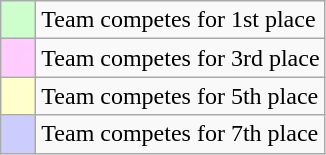<table class="wikitable">
<tr>
<td style="background:#cfc">    </td>
<td>Team competes for 1st place</td>
</tr>
<tr>
<td style="background:#ffccff">    </td>
<td>Team competes for 3rd place</td>
</tr>
<tr>
<td style="background:#ffc">    </td>
<td>Team competes for 5th place</td>
</tr>
<tr>
<td bgcolor="ccccff">    </td>
<td>Team competes for 7th place</td>
</tr>
</table>
